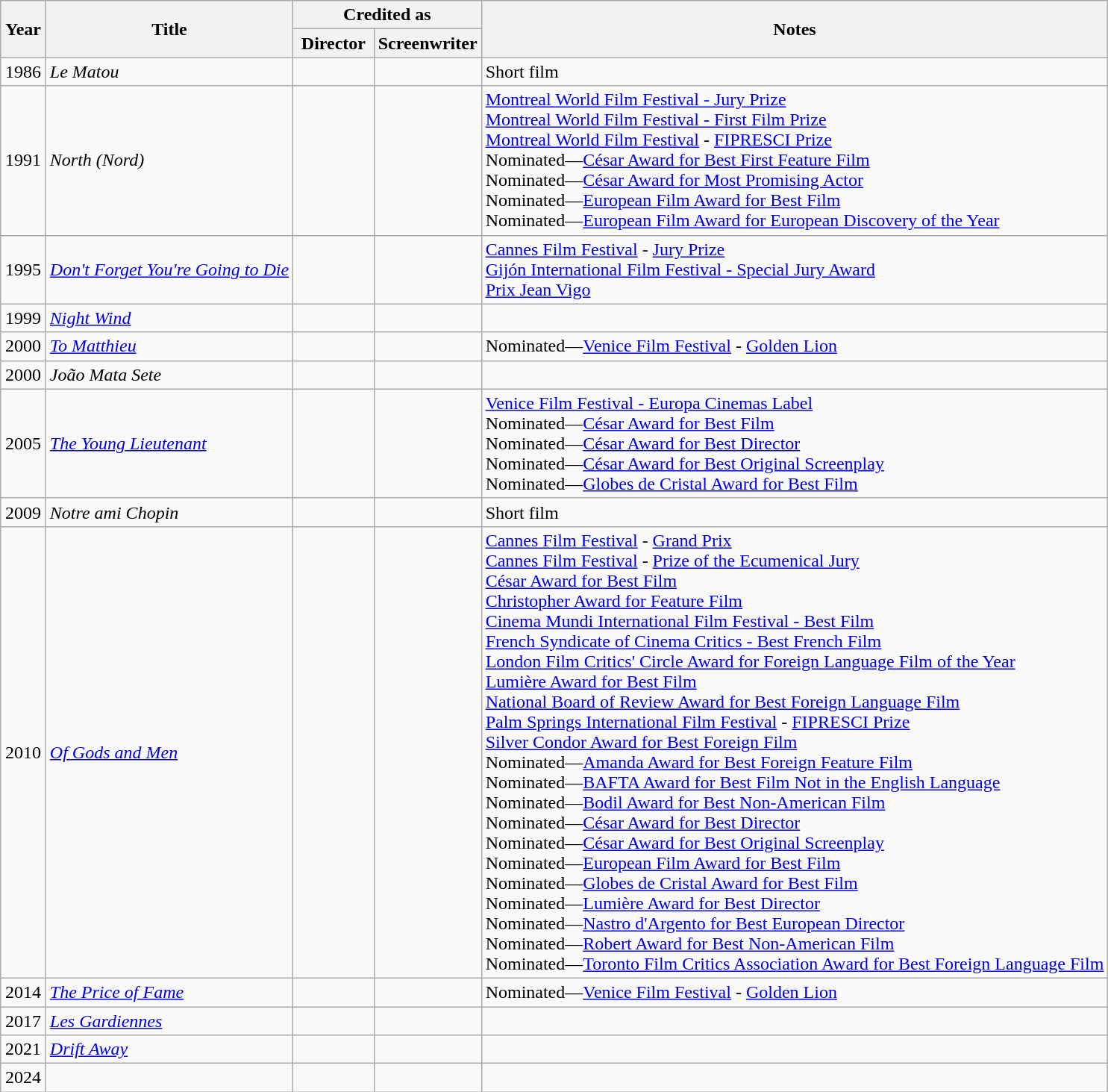<table class="wikitable sortable">
<tr>
<th rowspan=2 width="33">Year</th>
<th rowspan=2>Title</th>
<th colspan="2">Credited as</th>
<th rowspan=2>Notes</th>
</tr>
<tr>
<th width=65>Director</th>
<th width=65>Screenwriter</th>
</tr>
<tr>
<td align="center">1986</td>
<td align="left"><em>Le Matou</em></td>
<td></td>
<td></td>
<td>Short film</td>
</tr>
<tr>
<td align="center">1991</td>
<td align="left"><em>North (Nord)</em></td>
<td></td>
<td></td>
<td><a href='#'>Montreal World Film Festival - Jury Prize</a><br><a href='#'>Montreal World Film Festival - First Film Prize</a><br><a href='#'>Montreal World Film Festival</a> - <a href='#'>FIPRESCI Prize</a><br>Nominated—<a href='#'>César Award for Best First Feature Film</a><br>Nominated—<a href='#'>César Award for Most Promising Actor</a><br>Nominated—<a href='#'>European Film Award for Best Film</a><br>Nominated—<a href='#'>European Film Award for European Discovery of the Year</a></td>
</tr>
<tr>
<td align="center">1995</td>
<td align="left"><em><a href='#'>Don't Forget You're Going to Die</a></em></td>
<td></td>
<td></td>
<td><a href='#'>Cannes Film Festival</a> - <a href='#'>Jury Prize</a><br><a href='#'>Gijón International Film Festival - Special Jury Award</a><br><a href='#'>Prix Jean Vigo</a></td>
</tr>
<tr>
<td align="center">1999</td>
<td align="left"><em><a href='#'>Night Wind</a></em></td>
<td></td>
<td></td>
<td></td>
</tr>
<tr>
<td align="center">2000</td>
<td align="left"><em><a href='#'>To Matthieu</a></em></td>
<td></td>
<td></td>
<td>Nominated—<a href='#'>Venice Film Festival</a> - <a href='#'>Golden Lion</a></td>
</tr>
<tr>
<td align="center">2000</td>
<td align="left"><em>João Mata Sete</em></td>
<td></td>
<td></td>
<td></td>
</tr>
<tr>
<td align="center">2005</td>
<td align="left"><em><a href='#'>The Young Lieutenant</a></em></td>
<td></td>
<td></td>
<td><a href='#'>Venice Film Festival - Europa Cinemas Label</a><br>Nominated—<a href='#'>César Award for Best Film</a><br>Nominated—<a href='#'>César Award for Best Director</a><br>Nominated—<a href='#'>César Award for Best Original Screenplay</a><br>Nominated—<a href='#'>Globes de Cristal Award for Best Film</a></td>
</tr>
<tr>
<td align="center">2009</td>
<td align="left"><em>Notre ami Chopin</em></td>
<td></td>
<td></td>
<td>Short film</td>
</tr>
<tr>
<td align="center">2010</td>
<td align="left"><em><a href='#'>Of Gods and Men</a></em></td>
<td></td>
<td></td>
<td><a href='#'>Cannes Film Festival</a> - <a href='#'>Grand Prix</a><br><a href='#'>Cannes Film Festival</a> - <a href='#'>Prize of the Ecumenical Jury</a><br><a href='#'>César Award for Best Film</a><br><a href='#'>Christopher Award for Feature Film</a><br><a href='#'>Cinema Mundi International Film Festival - Best Film</a><br><a href='#'>French Syndicate of Cinema Critics - Best French Film</a><br><a href='#'>London Film Critics' Circle Award for Foreign Language Film of the Year</a><br><a href='#'>Lumière Award for Best Film</a><br><a href='#'>National Board of Review Award for Best Foreign Language Film</a><br><a href='#'>Palm Springs International Film Festival</a> - <a href='#'>FIPRESCI Prize</a><br><a href='#'>Silver Condor Award for Best Foreign Film</a><br>Nominated—<a href='#'>Amanda Award for Best Foreign Feature Film</a><br>Nominated—<a href='#'>BAFTA Award for Best Film Not in the English Language</a><br>Nominated—<a href='#'>Bodil Award for Best Non-American Film</a><br>Nominated—<a href='#'>César Award for Best Director</a><br>Nominated—<a href='#'>César Award for Best Original Screenplay</a><br>Nominated—<a href='#'>European Film Award for Best Film</a><br>Nominated—<a href='#'>Globes de Cristal Award for Best Film</a><br>Nominated—<a href='#'>Lumière Award for Best Director</a><br>Nominated—<a href='#'>Nastro d'Argento for Best European Director</a><br>Nominated—<a href='#'>Robert Award for Best Non-American Film</a><br>Nominated—<a href='#'>Toronto Film Critics Association Award for Best Foreign Language Film</a></td>
</tr>
<tr>
<td align="center">2014</td>
<td align="left"><em><a href='#'>The Price of Fame</a></em></td>
<td></td>
<td></td>
<td>Nominated—<a href='#'>Venice Film Festival</a> - <a href='#'>Golden Lion</a></td>
</tr>
<tr>
<td align="center">2017</td>
<td align="left"><em><a href='#'>Les Gardiennes</a></em></td>
<td></td>
<td></td>
<td></td>
</tr>
<tr>
<td align="center">2021</td>
<td align="left"><em><a href='#'>Drift Away</a></em></td>
<td></td>
<td></td>
<td></td>
</tr>
<tr>
<td align="center">2024</td>
<td align="left"><em></em></td>
<td></td>
<td></td>
<td></td>
</tr>
</table>
